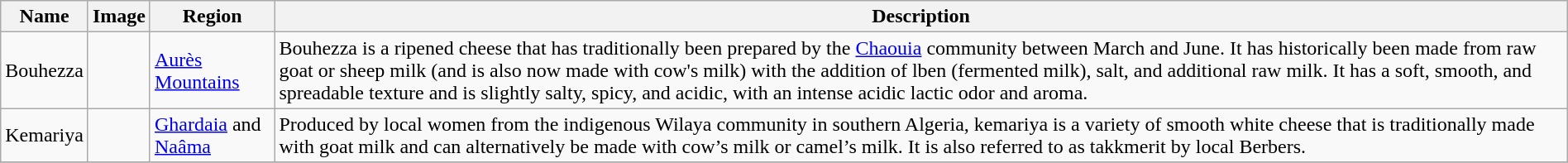<table class="wikitable sortable" style="width:100%">
<tr>
<th>Name</th>
<th class="unsortable">Image</th>
<th>Region</th>
<th>Description</th>
</tr>
<tr>
<td>Bouhezza</td>
<td></td>
<td><a href='#'>Aurès Mountains</a></td>
<td>Bouhezza is a ripened cheese that has traditionally been prepared by the <a href='#'>Chaouia</a> community between March and June. It has historically been made from raw goat or sheep milk (and is also now made with cow's milk) with the addition of lben (fermented milk), salt, and additional raw milk. It has a soft, smooth, and spreadable texture and is slightly salty, spicy, and acidic, with an intense acidic lactic odor and aroma.</td>
</tr>
<tr>
<td>Kemariya</td>
<td></td>
<td><a href='#'>Ghardaia</a> and <a href='#'>Naâma</a></td>
<td>Produced by local women from the indigenous Wilaya community in southern Algeria, kemariya is a variety of smooth white cheese that is traditionally made with goat milk and can alternatively be made with cow’s milk or camel’s milk. It is also referred to as takkmerit by local Berbers.</td>
</tr>
<tr>
</tr>
</table>
